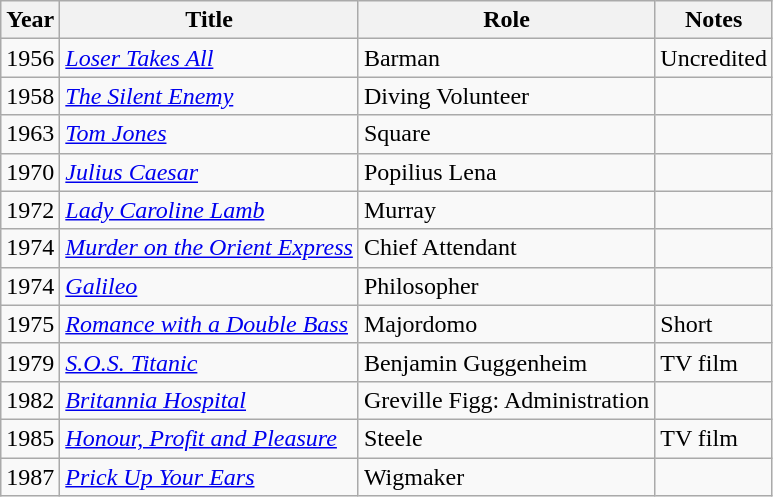<table class="wikitable">
<tr>
<th>Year</th>
<th>Title</th>
<th>Role</th>
<th>Notes</th>
</tr>
<tr>
<td>1956</td>
<td><em><a href='#'>Loser Takes All</a></em></td>
<td>Barman</td>
<td>Uncredited</td>
</tr>
<tr>
<td>1958</td>
<td><em><a href='#'>The Silent Enemy</a></em></td>
<td>Diving Volunteer</td>
<td></td>
</tr>
<tr>
<td>1963</td>
<td><em><a href='#'>Tom Jones</a></em></td>
<td>Square</td>
<td></td>
</tr>
<tr>
<td>1970</td>
<td><em><a href='#'>Julius Caesar</a></em></td>
<td>Popilius Lena</td>
<td></td>
</tr>
<tr>
<td>1972</td>
<td><em><a href='#'>Lady Caroline Lamb</a></em></td>
<td>Murray</td>
<td></td>
</tr>
<tr>
<td>1974</td>
<td><em><a href='#'>Murder on the Orient Express</a></em></td>
<td>Chief Attendant</td>
<td></td>
</tr>
<tr>
<td>1974</td>
<td><em><a href='#'>Galileo</a></em></td>
<td>Philosopher</td>
<td></td>
</tr>
<tr>
<td>1975</td>
<td><em><a href='#'>Romance with a Double Bass</a></em></td>
<td>Majordomo</td>
<td>Short</td>
</tr>
<tr>
<td>1979</td>
<td><em><a href='#'>S.O.S. Titanic</a></em></td>
<td>Benjamin Guggenheim</td>
<td>TV film</td>
</tr>
<tr>
<td>1982</td>
<td><em><a href='#'>Britannia Hospital</a></em></td>
<td>Greville Figg: Administration</td>
<td></td>
</tr>
<tr>
<td>1985</td>
<td><em><a href='#'>Honour, Profit and Pleasure</a></em></td>
<td>Steele</td>
<td>TV film</td>
</tr>
<tr>
<td>1987</td>
<td><em><a href='#'>Prick Up Your Ears</a></em></td>
<td>Wigmaker</td>
<td></td>
</tr>
</table>
